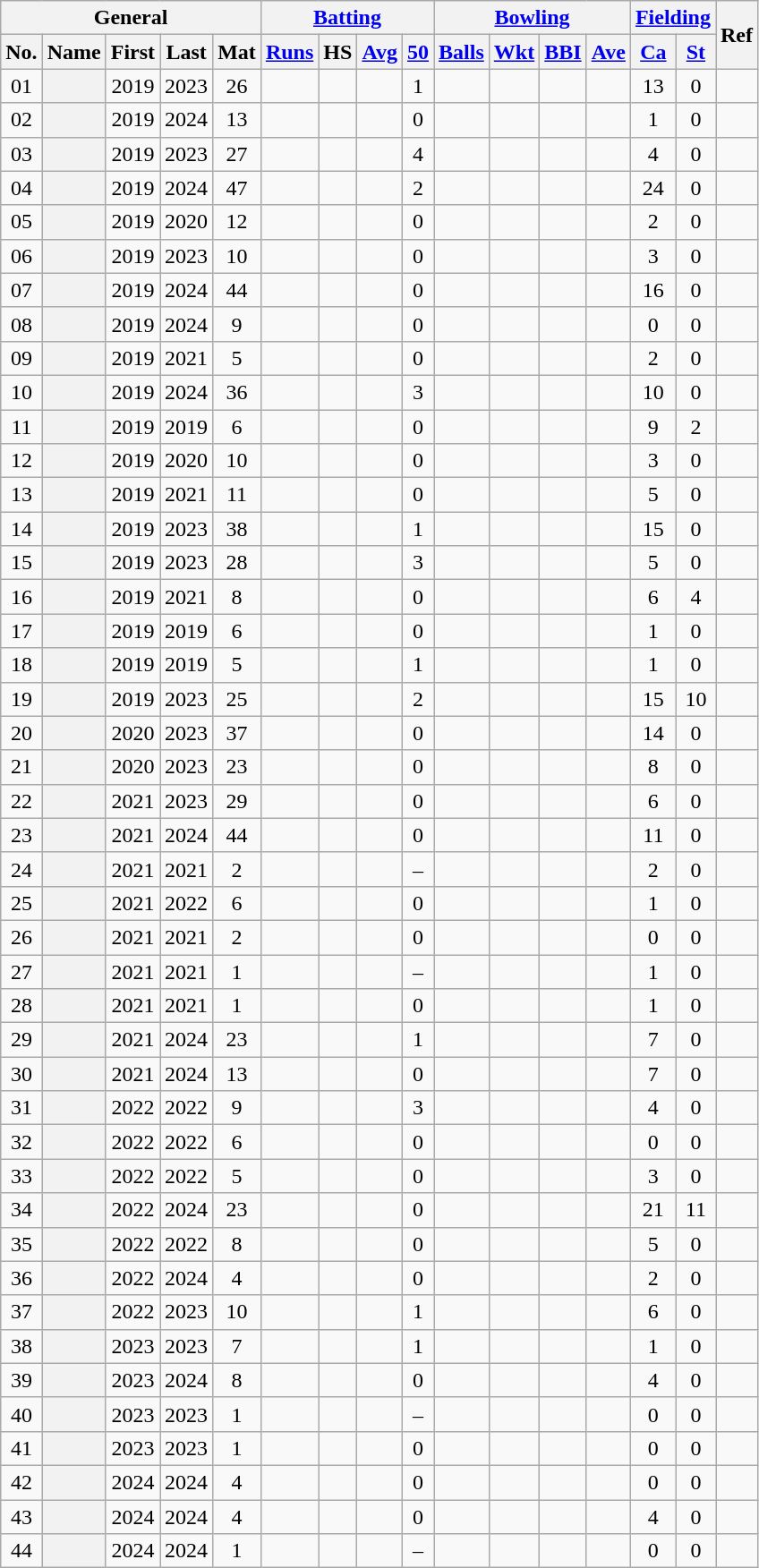<table class="wikitable plainrowheaders sortable">
<tr align="center">
<th scope="col" colspan=5 class="unsortable">General</th>
<th scope="col" colspan=4 class="unsortable"><a href='#'>Batting</a></th>
<th scope="col" colspan=4 class="unsortable"><a href='#'>Bowling</a></th>
<th scope="col" colspan=2 class="unsortable"><a href='#'>Fielding</a></th>
<th scope="col" rowspan=2 class="unsortable">Ref</th>
</tr>
<tr align="center">
<th scope="col">No.</th>
<th scope="col">Name</th>
<th scope="col">First</th>
<th scope="col">Last</th>
<th scope="col">Mat</th>
<th scope="col"><a href='#'>Runs</a></th>
<th scope="col">HS</th>
<th scope="col"><a href='#'>Avg</a></th>
<th scope="col"><a href='#'>50</a></th>
<th scope="col"><a href='#'>Balls</a></th>
<th scope="col"><a href='#'>Wkt</a></th>
<th scope="col"><a href='#'>BBI</a></th>
<th scope="col"><a href='#'>Ave</a></th>
<th scope="col"><a href='#'>Ca</a></th>
<th scope="col"><a href='#'>St</a></th>
</tr>
<tr align="center">
<td><span>0</span>1</td>
<th scope="row" align="left"></th>
<td>2019</td>
<td>2023</td>
<td>26</td>
<td></td>
<td></td>
<td></td>
<td>1</td>
<td></td>
<td></td>
<td></td>
<td></td>
<td>13</td>
<td>0</td>
<td></td>
</tr>
<tr align="center">
<td><span>0</span>2</td>
<th scope="row" align="left"></th>
<td>2019</td>
<td>2024</td>
<td>13</td>
<td></td>
<td></td>
<td></td>
<td>0</td>
<td></td>
<td></td>
<td></td>
<td></td>
<td>1</td>
<td>0</td>
<td></td>
</tr>
<tr align="center">
<td><span>0</span>3</td>
<th scope="row" align="left"></th>
<td>2019</td>
<td>2023</td>
<td>27</td>
<td></td>
<td></td>
<td></td>
<td>4</td>
<td></td>
<td></td>
<td></td>
<td></td>
<td>4</td>
<td>0</td>
<td></td>
</tr>
<tr align="center">
<td><span>0</span>4</td>
<th scope="row" align="left"></th>
<td>2019</td>
<td>2024</td>
<td>47</td>
<td></td>
<td></td>
<td></td>
<td>2</td>
<td></td>
<td></td>
<td></td>
<td></td>
<td>24</td>
<td>0</td>
<td></td>
</tr>
<tr align="center">
<td><span>0</span>5</td>
<th scope="row" align="left"></th>
<td>2019</td>
<td>2020</td>
<td>12</td>
<td></td>
<td></td>
<td></td>
<td>0</td>
<td></td>
<td></td>
<td></td>
<td></td>
<td>2</td>
<td>0</td>
<td></td>
</tr>
<tr align="center">
<td><span>0</span>6</td>
<th scope="row" align="left"></th>
<td>2019</td>
<td>2023</td>
<td>10</td>
<td></td>
<td></td>
<td></td>
<td>0</td>
<td></td>
<td></td>
<td></td>
<td></td>
<td>3</td>
<td>0</td>
<td></td>
</tr>
<tr align="center">
<td><span>0</span>7</td>
<th scope="row" align="left"></th>
<td>2019</td>
<td>2024</td>
<td>44</td>
<td></td>
<td></td>
<td></td>
<td>0</td>
<td></td>
<td></td>
<td></td>
<td></td>
<td>16</td>
<td>0</td>
<td></td>
</tr>
<tr align="center">
<td><span>0</span>8</td>
<th scope="row" align="left"></th>
<td>2019</td>
<td>2024</td>
<td>9</td>
<td></td>
<td></td>
<td></td>
<td>0</td>
<td></td>
<td></td>
<td></td>
<td></td>
<td>0</td>
<td>0</td>
<td></td>
</tr>
<tr align="center">
<td><span>0</span>9</td>
<th scope="row" align="left"></th>
<td>2019</td>
<td>2021</td>
<td>5</td>
<td></td>
<td></td>
<td></td>
<td>0</td>
<td></td>
<td></td>
<td></td>
<td></td>
<td>2</td>
<td>0</td>
<td></td>
</tr>
<tr align="center">
<td>10</td>
<th scope="row" align="left"></th>
<td>2019</td>
<td>2024</td>
<td>36</td>
<td></td>
<td></td>
<td></td>
<td>3</td>
<td></td>
<td></td>
<td></td>
<td></td>
<td>10</td>
<td>0</td>
<td></td>
</tr>
<tr align="center">
<td>11</td>
<th scope="row" align="left"></th>
<td>2019</td>
<td>2019</td>
<td>6</td>
<td></td>
<td></td>
<td></td>
<td>0</td>
<td></td>
<td></td>
<td></td>
<td></td>
<td>9</td>
<td>2</td>
<td></td>
</tr>
<tr align="center">
<td>12</td>
<th scope="row" align="left"></th>
<td>2019</td>
<td>2020</td>
<td>10</td>
<td></td>
<td></td>
<td></td>
<td>0</td>
<td></td>
<td></td>
<td></td>
<td></td>
<td>3</td>
<td>0</td>
<td></td>
</tr>
<tr align="center">
<td>13</td>
<th scope="row" align="left"></th>
<td>2019</td>
<td>2021</td>
<td>11</td>
<td></td>
<td></td>
<td></td>
<td>0</td>
<td></td>
<td></td>
<td></td>
<td></td>
<td>5</td>
<td>0</td>
<td></td>
</tr>
<tr align="center">
<td>14</td>
<th scope="row" align="left"></th>
<td>2019</td>
<td>2023</td>
<td>38</td>
<td></td>
<td></td>
<td></td>
<td>1</td>
<td></td>
<td></td>
<td></td>
<td></td>
<td>15</td>
<td>0</td>
<td></td>
</tr>
<tr align="center">
<td>15</td>
<th scope="row" align="left"></th>
<td>2019</td>
<td>2023</td>
<td>28</td>
<td></td>
<td></td>
<td></td>
<td>3</td>
<td></td>
<td></td>
<td></td>
<td></td>
<td>5</td>
<td>0</td>
<td></td>
</tr>
<tr align="center">
<td>16</td>
<th scope="row" align="left"></th>
<td>2019</td>
<td>2021</td>
<td>8</td>
<td></td>
<td></td>
<td></td>
<td>0</td>
<td></td>
<td></td>
<td></td>
<td></td>
<td>6</td>
<td>4</td>
<td></td>
</tr>
<tr align="center">
<td>17</td>
<th scope="row" align="left"></th>
<td>2019</td>
<td>2019</td>
<td>6</td>
<td></td>
<td></td>
<td></td>
<td>0</td>
<td></td>
<td></td>
<td></td>
<td></td>
<td>1</td>
<td>0</td>
<td></td>
</tr>
<tr align="center">
<td>18</td>
<th scope="row" align="left"></th>
<td>2019</td>
<td>2019</td>
<td>5</td>
<td></td>
<td></td>
<td></td>
<td>1</td>
<td></td>
<td></td>
<td></td>
<td></td>
<td>1</td>
<td>0</td>
<td></td>
</tr>
<tr align="center">
<td>19</td>
<th scope="row" align="left"></th>
<td>2019</td>
<td>2023</td>
<td>25</td>
<td></td>
<td></td>
<td></td>
<td>2</td>
<td></td>
<td></td>
<td></td>
<td></td>
<td>15</td>
<td>10</td>
<td></td>
</tr>
<tr align="center">
<td>20</td>
<th scope="row" align="left"></th>
<td>2020</td>
<td>2023</td>
<td>37</td>
<td></td>
<td></td>
<td></td>
<td>0</td>
<td></td>
<td></td>
<td></td>
<td></td>
<td>14</td>
<td>0</td>
<td></td>
</tr>
<tr align="center">
<td>21</td>
<th scope="row" align="left"></th>
<td>2020</td>
<td>2023</td>
<td>23</td>
<td></td>
<td></td>
<td></td>
<td>0</td>
<td></td>
<td></td>
<td></td>
<td></td>
<td>8</td>
<td>0</td>
<td></td>
</tr>
<tr align="center">
<td>22</td>
<th scope="row" align="left"></th>
<td>2021</td>
<td>2023</td>
<td>29</td>
<td></td>
<td></td>
<td></td>
<td>0</td>
<td></td>
<td></td>
<td></td>
<td></td>
<td>6</td>
<td>0</td>
<td></td>
</tr>
<tr align="center">
<td>23</td>
<th scope="row" align="left"></th>
<td>2021</td>
<td>2024</td>
<td>44</td>
<td></td>
<td></td>
<td></td>
<td>0</td>
<td></td>
<td></td>
<td></td>
<td></td>
<td>11</td>
<td>0</td>
<td></td>
</tr>
<tr align="center">
<td>24</td>
<th scope="row" align="left"></th>
<td>2021</td>
<td>2021</td>
<td>2</td>
<td></td>
<td></td>
<td></td>
<td>–</td>
<td></td>
<td></td>
<td></td>
<td></td>
<td>2</td>
<td>0</td>
<td></td>
</tr>
<tr align="center">
<td>25</td>
<th scope="row" align="left"></th>
<td>2021</td>
<td>2022</td>
<td>6</td>
<td></td>
<td></td>
<td></td>
<td>0</td>
<td></td>
<td></td>
<td></td>
<td></td>
<td>1</td>
<td>0</td>
<td></td>
</tr>
<tr align="center">
<td>26</td>
<th scope="row" align="left"></th>
<td>2021</td>
<td>2021</td>
<td>2</td>
<td></td>
<td></td>
<td></td>
<td>0</td>
<td></td>
<td></td>
<td></td>
<td></td>
<td>0</td>
<td>0</td>
<td></td>
</tr>
<tr align="center">
<td>27</td>
<th scope="row" align="left"></th>
<td>2021</td>
<td>2021</td>
<td>1</td>
<td></td>
<td></td>
<td></td>
<td>–</td>
<td></td>
<td></td>
<td></td>
<td></td>
<td>1</td>
<td>0</td>
<td></td>
</tr>
<tr align="center">
<td>28</td>
<th scope="row" align="left"></th>
<td>2021</td>
<td>2021</td>
<td>1</td>
<td></td>
<td></td>
<td></td>
<td>0</td>
<td></td>
<td></td>
<td></td>
<td></td>
<td>1</td>
<td>0</td>
<td></td>
</tr>
<tr align="center">
<td>29</td>
<th scope="row" align="left"></th>
<td>2021</td>
<td>2024</td>
<td>23</td>
<td></td>
<td></td>
<td></td>
<td>1</td>
<td></td>
<td></td>
<td></td>
<td></td>
<td>7</td>
<td>0</td>
<td></td>
</tr>
<tr align="center">
<td>30</td>
<th scope="row" align="left"></th>
<td>2021</td>
<td>2024</td>
<td>13</td>
<td></td>
<td></td>
<td></td>
<td>0</td>
<td></td>
<td></td>
<td></td>
<td></td>
<td>7</td>
<td>0</td>
<td></td>
</tr>
<tr align="center">
<td>31</td>
<th scope="row" align="left"></th>
<td>2022</td>
<td>2022</td>
<td>9</td>
<td></td>
<td></td>
<td></td>
<td>3</td>
<td></td>
<td></td>
<td></td>
<td></td>
<td>4</td>
<td>0</td>
<td></td>
</tr>
<tr align="center">
<td>32</td>
<th scope="row" align="left"></th>
<td>2022</td>
<td>2022</td>
<td>6</td>
<td></td>
<td></td>
<td></td>
<td>0</td>
<td></td>
<td></td>
<td></td>
<td></td>
<td>0</td>
<td>0</td>
<td></td>
</tr>
<tr align="center">
<td>33</td>
<th scope="row" align="left"></th>
<td>2022</td>
<td>2022</td>
<td>5</td>
<td></td>
<td></td>
<td></td>
<td>0</td>
<td></td>
<td></td>
<td></td>
<td></td>
<td>3</td>
<td>0</td>
<td></td>
</tr>
<tr align="center">
<td>34</td>
<th scope="row" align="left"></th>
<td>2022</td>
<td>2024</td>
<td>23</td>
<td></td>
<td></td>
<td></td>
<td>0</td>
<td></td>
<td></td>
<td></td>
<td></td>
<td>21</td>
<td>11</td>
<td></td>
</tr>
<tr align="center">
<td>35</td>
<th scope="row" align="left"></th>
<td>2022</td>
<td>2022</td>
<td>8</td>
<td></td>
<td></td>
<td></td>
<td>0</td>
<td></td>
<td></td>
<td></td>
<td></td>
<td>5</td>
<td>0</td>
<td></td>
</tr>
<tr align="center">
<td>36</td>
<th scope="row" align="left"></th>
<td>2022</td>
<td>2024</td>
<td>4</td>
<td></td>
<td></td>
<td></td>
<td>0</td>
<td></td>
<td></td>
<td></td>
<td></td>
<td>2</td>
<td>0</td>
<td></td>
</tr>
<tr align="center">
<td>37</td>
<th scope="row" align="left"></th>
<td>2022</td>
<td>2023</td>
<td>10</td>
<td></td>
<td></td>
<td></td>
<td>1</td>
<td></td>
<td></td>
<td></td>
<td></td>
<td>6</td>
<td>0</td>
<td></td>
</tr>
<tr align="center">
<td>38</td>
<th scope="row" align="left"></th>
<td>2023</td>
<td>2023</td>
<td>7</td>
<td></td>
<td></td>
<td></td>
<td>1</td>
<td></td>
<td></td>
<td></td>
<td></td>
<td>1</td>
<td>0</td>
<td></td>
</tr>
<tr align="center">
<td>39</td>
<th scope="row" align="left"></th>
<td>2023</td>
<td>2024</td>
<td>8</td>
<td></td>
<td></td>
<td></td>
<td>0</td>
<td></td>
<td></td>
<td></td>
<td></td>
<td>4</td>
<td>0</td>
<td></td>
</tr>
<tr align="center">
<td>40</td>
<th scope="row" align="left"></th>
<td>2023</td>
<td>2023</td>
<td>1</td>
<td></td>
<td></td>
<td></td>
<td>–</td>
<td></td>
<td></td>
<td></td>
<td></td>
<td>0</td>
<td>0</td>
<td></td>
</tr>
<tr align="center">
<td>41</td>
<th scope="row" align="left"></th>
<td>2023</td>
<td>2023</td>
<td>1</td>
<td></td>
<td></td>
<td></td>
<td>0</td>
<td></td>
<td></td>
<td></td>
<td></td>
<td>0</td>
<td>0</td>
<td></td>
</tr>
<tr align="center">
<td>42</td>
<th scope="row" align="left"></th>
<td>2024</td>
<td>2024</td>
<td>4</td>
<td></td>
<td></td>
<td></td>
<td>0</td>
<td></td>
<td></td>
<td></td>
<td></td>
<td>0</td>
<td>0</td>
<td></td>
</tr>
<tr align="center">
<td>43</td>
<th scope="row" align="left"></th>
<td>2024</td>
<td>2024</td>
<td>4</td>
<td></td>
<td></td>
<td></td>
<td>0</td>
<td></td>
<td></td>
<td></td>
<td></td>
<td>4</td>
<td>0</td>
<td></td>
</tr>
<tr align="center">
<td>44</td>
<th scope="row" align="left"></th>
<td>2024</td>
<td>2024</td>
<td>1</td>
<td></td>
<td></td>
<td></td>
<td>–</td>
<td></td>
<td></td>
<td></td>
<td></td>
<td>0</td>
<td>0</td>
<td></td>
</tr>
</table>
